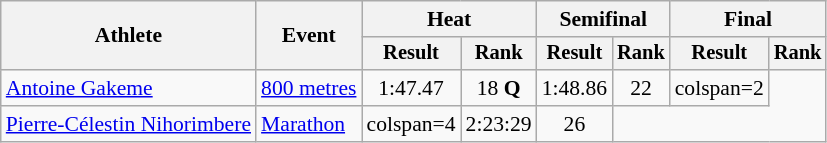<table class="wikitable" style="font-size:90%">
<tr>
<th rowspan="2">Athlete</th>
<th rowspan="2">Event</th>
<th colspan="2">Heat</th>
<th colspan="2">Semifinal</th>
<th colspan="2">Final</th>
</tr>
<tr style="font-size:95%">
<th>Result</th>
<th>Rank</th>
<th>Result</th>
<th>Rank</th>
<th>Result</th>
<th>Rank</th>
</tr>
<tr style=text-align:center>
<td style=text-align:left><a href='#'>Antoine Gakeme</a></td>
<td style=text-align:left><a href='#'>800 metres</a></td>
<td>1:47.47</td>
<td>18 <strong>Q</strong></td>
<td>1:48.86</td>
<td>22</td>
<td>colspan=2 </td>
</tr>
<tr style=text-align:center>
<td style=text-align:left><a href='#'>Pierre-Célestin Nihorimbere</a></td>
<td style=text-align:left><a href='#'>Marathon</a></td>
<td>colspan=4 </td>
<td>2:23:29</td>
<td>26</td>
</tr>
</table>
